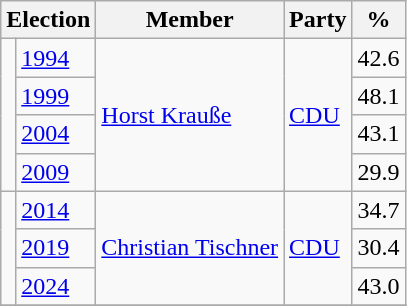<table class=wikitable>
<tr>
<th colspan=2>Election</th>
<th>Member</th>
<th>Party</th>
<th>%</th>
</tr>
<tr>
<td rowspan=4 bgcolor=></td>
<td><a href='#'>1994</a></td>
<td rowspan=4><a href='#'>Horst Krauße</a></td>
<td rowspan=4><a href='#'>CDU</a></td>
<td align=right>42.6</td>
</tr>
<tr>
<td><a href='#'>1999</a></td>
<td align=right>48.1</td>
</tr>
<tr>
<td><a href='#'>2004</a></td>
<td align=right>43.1</td>
</tr>
<tr>
<td><a href='#'>2009</a></td>
<td align=right>29.9</td>
</tr>
<tr>
<td rowspan=3 bgcolor=></td>
<td><a href='#'>2014</a></td>
<td rowspan=3><a href='#'>Christian Tischner</a></td>
<td rowspan=3><a href='#'>CDU</a></td>
<td align=right>34.7</td>
</tr>
<tr>
<td><a href='#'>2019</a></td>
<td align=right>30.4</td>
</tr>
<tr>
<td><a href='#'>2024</a></td>
<td align=right>43.0</td>
</tr>
<tr>
</tr>
</table>
